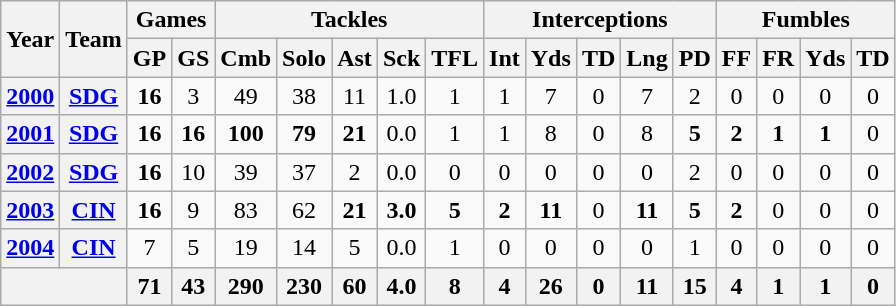<table class="wikitable" style="text-align:center">
<tr>
<th rowspan="2">Year</th>
<th rowspan="2">Team</th>
<th colspan="2">Games</th>
<th colspan="5">Tackles</th>
<th colspan="5">Interceptions</th>
<th colspan="4">Fumbles</th>
</tr>
<tr>
<th>GP</th>
<th>GS</th>
<th>Cmb</th>
<th>Solo</th>
<th>Ast</th>
<th>Sck</th>
<th>TFL</th>
<th>Int</th>
<th>Yds</th>
<th>TD</th>
<th>Lng</th>
<th>PD</th>
<th>FF</th>
<th>FR</th>
<th>Yds</th>
<th>TD</th>
</tr>
<tr>
<th><a href='#'>2000</a></th>
<th><a href='#'>SDG</a></th>
<td><strong>16</strong></td>
<td>3</td>
<td>49</td>
<td>38</td>
<td>11</td>
<td>1.0</td>
<td>1</td>
<td>1</td>
<td>7</td>
<td>0</td>
<td>7</td>
<td>2</td>
<td>0</td>
<td>0</td>
<td>0</td>
<td>0</td>
</tr>
<tr>
<th><a href='#'>2001</a></th>
<th><a href='#'>SDG</a></th>
<td><strong>16</strong></td>
<td><strong>16</strong></td>
<td><strong>100</strong></td>
<td><strong>79</strong></td>
<td><strong>21</strong></td>
<td>0.0</td>
<td>1</td>
<td>1</td>
<td>8</td>
<td>0</td>
<td>8</td>
<td><strong>5</strong></td>
<td><strong>2</strong></td>
<td><strong>1</strong></td>
<td><strong>1</strong></td>
<td>0</td>
</tr>
<tr>
<th><a href='#'>2002</a></th>
<th><a href='#'>SDG</a></th>
<td><strong>16</strong></td>
<td>10</td>
<td>39</td>
<td>37</td>
<td>2</td>
<td>0.0</td>
<td>0</td>
<td>0</td>
<td>0</td>
<td>0</td>
<td>0</td>
<td>2</td>
<td>0</td>
<td>0</td>
<td>0</td>
<td>0</td>
</tr>
<tr>
<th><a href='#'>2003</a></th>
<th><a href='#'>CIN</a></th>
<td><strong>16</strong></td>
<td>9</td>
<td>83</td>
<td>62</td>
<td><strong>21</strong></td>
<td><strong>3.0</strong></td>
<td><strong>5</strong></td>
<td><strong>2</strong></td>
<td><strong>11</strong></td>
<td>0</td>
<td><strong>11</strong></td>
<td><strong>5</strong></td>
<td><strong>2</strong></td>
<td>0</td>
<td>0</td>
<td>0</td>
</tr>
<tr>
<th><a href='#'>2004</a></th>
<th><a href='#'>CIN</a></th>
<td>7</td>
<td>5</td>
<td>19</td>
<td>14</td>
<td>5</td>
<td>0.0</td>
<td>1</td>
<td>0</td>
<td>0</td>
<td>0</td>
<td>0</td>
<td>1</td>
<td>0</td>
<td>0</td>
<td>0</td>
<td>0</td>
</tr>
<tr>
<th colspan="2"></th>
<th>71</th>
<th>43</th>
<th>290</th>
<th>230</th>
<th>60</th>
<th>4.0</th>
<th>8</th>
<th>4</th>
<th>26</th>
<th>0</th>
<th>11</th>
<th>15</th>
<th>4</th>
<th>1</th>
<th>1</th>
<th>0</th>
</tr>
</table>
